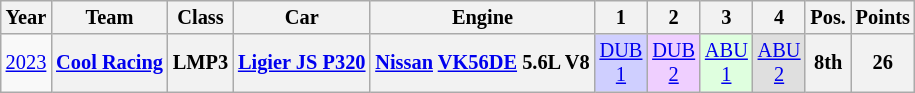<table class="wikitable" style="text-align:center; font-size:85%">
<tr>
<th>Year</th>
<th>Team</th>
<th>Class</th>
<th>Car</th>
<th>Engine</th>
<th>1</th>
<th>2</th>
<th>3</th>
<th>4</th>
<th>Pos.</th>
<th>Points</th>
</tr>
<tr>
<td><a href='#'>2023</a></td>
<th nowrap><a href='#'>Cool Racing</a></th>
<th>LMP3</th>
<th nowrap><a href='#'>Ligier JS P320</a></th>
<th nowrap><a href='#'>Nissan</a> <a href='#'>VK56DE</a> 5.6L V8</th>
<td style="background:#CFCFFF;"><a href='#'>DUB<br>1</a><br></td>
<td style="background:#EFCFFF;"><a href='#'>DUB<br>2</a><br></td>
<td style="background:#DFFFDF;"><a href='#'>ABU<br>1</a><br></td>
<td style="background:#DFDFDF;"><a href='#'>ABU<br>2</a><br></td>
<th>8th</th>
<th>26</th>
</tr>
</table>
